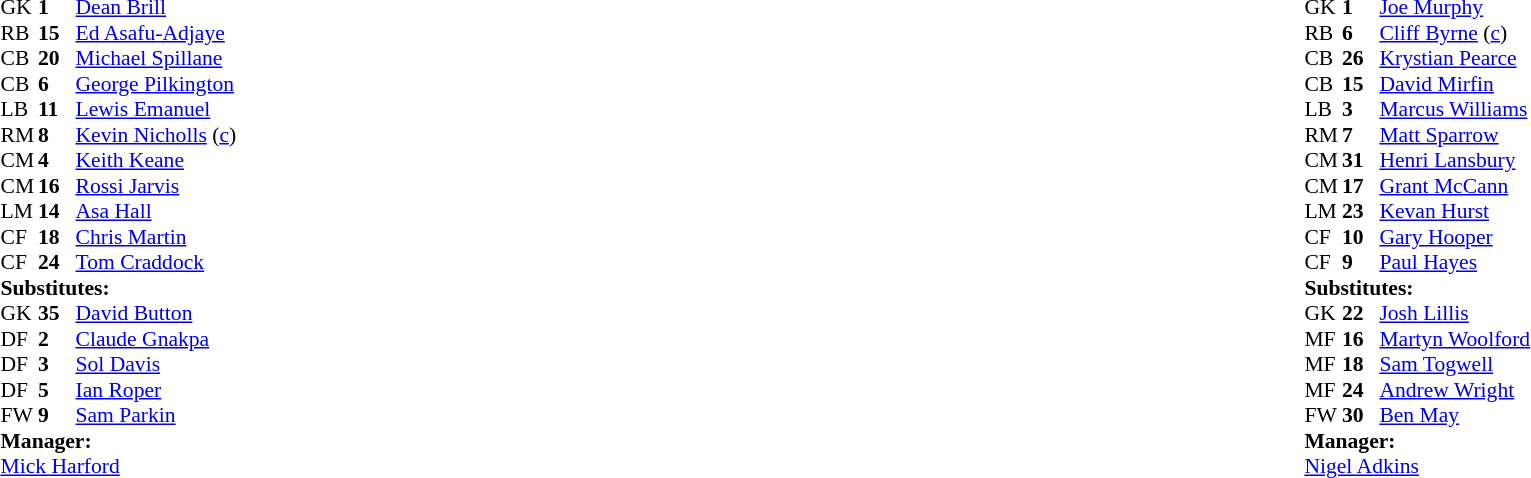<table width="100%">
<tr>
<td valign="top" width="50%"><br><table style="font-size: 90%" cellspacing="0" cellpadding="0">
<tr>
<td colspan="4"></td>
</tr>
<tr>
<th width="25"></th>
<th width="25"></th>
</tr>
<tr>
<td>GK</td>
<td><strong>1</strong></td>
<td> <a href='#'>Dean Brill</a></td>
</tr>
<tr>
<td>RB</td>
<td><strong>15</strong></td>
<td> <a href='#'>Ed Asafu-Adjaye</a></td>
</tr>
<tr>
<td>CB</td>
<td><strong>20</strong></td>
<td> <a href='#'>Michael Spillane</a></td>
</tr>
<tr>
<td>CB</td>
<td><strong>6</strong></td>
<td> <a href='#'>George Pilkington</a></td>
</tr>
<tr>
<td>LB</td>
<td><strong>11</strong></td>
<td> <a href='#'>Lewis Emanuel</a></td>
</tr>
<tr>
<td>RM</td>
<td><strong>8</strong></td>
<td> <a href='#'>Kevin Nicholls</a> (<a href='#'>c</a>)</td>
<td></td>
</tr>
<tr>
<td>CM</td>
<td><strong>4</strong></td>
<td> <a href='#'>Keith Keane</a></td>
</tr>
<tr>
<td>CM</td>
<td><strong>16</strong></td>
<td> <a href='#'>Rossi Jarvis</a></td>
<td></td>
<td></td>
</tr>
<tr>
<td>LM</td>
<td><strong>14</strong></td>
<td> <a href='#'>Asa Hall</a></td>
</tr>
<tr>
<td>CF</td>
<td><strong>18</strong></td>
<td> <a href='#'>Chris Martin</a></td>
<td></td>
</tr>
<tr>
<td>CF</td>
<td><strong>24</strong></td>
<td> <a href='#'>Tom Craddock</a></td>
<td></td>
<td></td>
</tr>
<tr>
<td colspan=4><strong>Substitutes:</strong></td>
</tr>
<tr>
<td>GK</td>
<td><strong>35</strong></td>
<td> <a href='#'>David Button</a></td>
</tr>
<tr>
<td>DF</td>
<td><strong>2</strong></td>
<td> <a href='#'>Claude Gnakpa</a></td>
<td></td>
<td></td>
</tr>
<tr>
<td>DF</td>
<td><strong>3</strong></td>
<td> <a href='#'>Sol Davis</a></td>
</tr>
<tr>
<td>DF</td>
<td><strong>5</strong></td>
<td> <a href='#'>Ian Roper</a></td>
</tr>
<tr>
<td>FW</td>
<td><strong>9</strong></td>
<td> <a href='#'>Sam Parkin</a></td>
<td></td>
<td></td>
</tr>
<tr>
<td colspan=4><strong>Manager:</strong></td>
</tr>
<tr>
<td colspan="4"> <a href='#'>Mick Harford</a></td>
</tr>
</table>
</td>
<td valign="top" width="50%"><br><table style="font-size: 90%" cellspacing="0" cellpadding="0" align="center">
<tr>
<td colspan="4"></td>
</tr>
<tr>
<th width="25"></th>
<th width="25"></th>
</tr>
<tr>
<td>GK</td>
<td><strong>1</strong></td>
<td> <a href='#'>Joe Murphy</a></td>
</tr>
<tr>
<td>RB</td>
<td><strong>6</strong></td>
<td> <a href='#'>Cliff Byrne</a> (<a href='#'>c</a>)</td>
</tr>
<tr>
<td>CB</td>
<td><strong>26</strong></td>
<td> <a href='#'>Krystian Pearce</a></td>
<td></td>
<td></td>
</tr>
<tr>
<td>CB</td>
<td><strong>15</strong></td>
<td> <a href='#'>David Mirfin</a></td>
</tr>
<tr>
<td>LB</td>
<td><strong>3</strong></td>
<td> <a href='#'>Marcus Williams</a></td>
</tr>
<tr>
<td>RM</td>
<td><strong>7</strong></td>
<td> <a href='#'>Matt Sparrow</a></td>
<td></td>
<td></td>
</tr>
<tr>
<td>CM</td>
<td><strong>31</strong></td>
<td> <a href='#'>Henri Lansbury</a></td>
</tr>
<tr>
<td>CM</td>
<td><strong>17</strong></td>
<td> <a href='#'>Grant McCann</a></td>
</tr>
<tr>
<td>LM</td>
<td><strong>23</strong></td>
<td> <a href='#'>Kevan Hurst</a></td>
<td></td>
<td></td>
</tr>
<tr>
<td>CF</td>
<td><strong>10</strong></td>
<td> <a href='#'>Gary Hooper</a></td>
</tr>
<tr>
<td>CF</td>
<td><strong>9</strong></td>
<td> <a href='#'>Paul Hayes</a></td>
</tr>
<tr>
<td colspan=4><strong>Substitutes:</strong></td>
</tr>
<tr>
<td>GK</td>
<td><strong>22</strong></td>
<td> <a href='#'>Josh Lillis</a></td>
</tr>
<tr>
<td>MF</td>
<td><strong>16</strong></td>
<td> <a href='#'>Martyn Woolford</a></td>
<td></td>
<td></td>
</tr>
<tr>
<td>MF</td>
<td><strong>18</strong></td>
<td> <a href='#'>Sam Togwell</a></td>
<td></td>
<td></td>
</tr>
<tr>
<td>MF</td>
<td><strong>24</strong></td>
<td> <a href='#'>Andrew Wright</a></td>
<td></td>
<td></td>
</tr>
<tr>
<td>FW</td>
<td><strong>30</strong></td>
<td> <a href='#'>Ben May</a></td>
</tr>
<tr>
<td colspan=4><strong>Manager:</strong></td>
</tr>
<tr>
<td colspan="4"> <a href='#'>Nigel Adkins</a></td>
</tr>
</table>
</td>
</tr>
</table>
